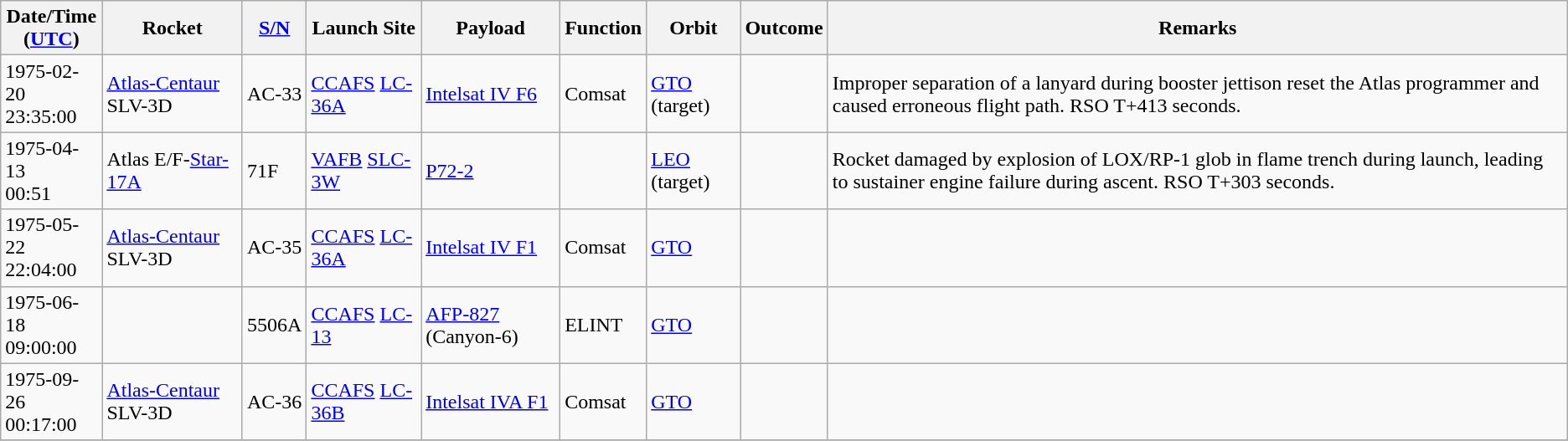<table class="wikitable" style="margin: 1em 1em 1em 0";>
<tr>
<th>Date/Time<br>(<a href='#'>UTC</a>)</th>
<th>Rocket</th>
<th><a href='#'>S/N</a></th>
<th>Launch Site</th>
<th>Payload</th>
<th>Function</th>
<th>Orbit</th>
<th>Outcome</th>
<th>Remarks</th>
</tr>
<tr>
<td>1975-02-20<br>23:35:00</td>
<td><a href='#'>Atlas-Centaur</a> SLV-3D</td>
<td>AC-33</td>
<td><a href='#'>CCAFS</a> <a href='#'>LC-36A</a></td>
<td><a href='#'>Intelsat IV F6</a></td>
<td>Comsat</td>
<td><a href='#'>GTO</a> (target)</td>
<td></td>
<td>Improper separation of a lanyard during booster jettison reset the Atlas programmer and caused erroneous flight path. RSO T+413 seconds.</td>
</tr>
<tr>
<td>1975-04-13<br>00:51</td>
<td>Atlas E/F-<a href='#'>Star-17A</a></td>
<td>71F</td>
<td><a href='#'>VAFB</a> <a href='#'>SLC-3W</a></td>
<td><a href='#'>P72-2</a></td>
<td></td>
<td><a href='#'>LEO</a> (target)</td>
<td></td>
<td>Rocket damaged by explosion of LOX/RP-1 glob in flame trench during launch, leading to sustainer engine failure during ascent. RSO T+303 seconds.</td>
</tr>
<tr>
<td>1975-05-22<br>22:04:00</td>
<td><a href='#'>Atlas-Centaur</a> SLV-3D</td>
<td>AC-35</td>
<td><a href='#'>CCAFS</a> <a href='#'>LC-36A</a></td>
<td><a href='#'>Intelsat IV F1</a></td>
<td>Comsat</td>
<td><a href='#'>GTO</a></td>
<td></td>
<td></td>
</tr>
<tr>
<td>1975-06-18<br>09:00:00</td>
<td></td>
<td>5506A</td>
<td><a href='#'>CCAFS</a> <a href='#'>LC-13</a></td>
<td><a href='#'>AFP-827</a> (Canyon-6)</td>
<td>ELINT</td>
<td><a href='#'>GTO</a></td>
<td></td>
<td></td>
</tr>
<tr>
<td>1975-09-26<br>00:17:00</td>
<td><a href='#'>Atlas-Centaur</a> SLV-3D</td>
<td>AC-36</td>
<td><a href='#'>CCAFS</a> <a href='#'>LC-36B</a></td>
<td><a href='#'>Intelsat IVA F1</a></td>
<td>Comsat</td>
<td><a href='#'>GTO</a></td>
<td></td>
<td></td>
</tr>
<tr>
</tr>
</table>
